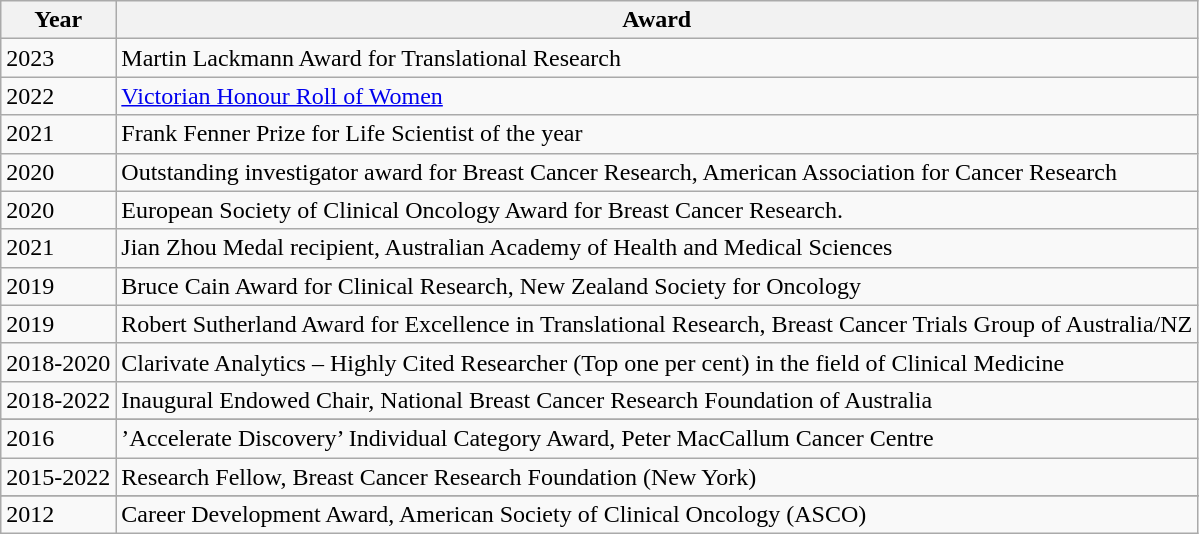<table class="wikitable plainrowheaders">
<tr>
<th scope="col">Year</th>
<th scope="col">Award</th>
</tr>
<tr>
<td>2023</td>
<td>Martin Lackmann Award for Translational Research</td>
</tr>
<tr>
<td>2022</td>
<td><a href='#'>Victorian Honour Roll of Women</a></td>
</tr>
<tr>
<td>2021</td>
<td>Frank Fenner Prize for Life Scientist of the year</td>
</tr>
<tr>
<td>2020</td>
<td>Outstanding investigator award for Breast Cancer Research, American Association for Cancer Research</td>
</tr>
<tr>
<td>2020</td>
<td>European Society of Clinical Oncology Award for Breast Cancer Research.</td>
</tr>
<tr>
<td>2021</td>
<td>Jian Zhou Medal recipient, Australian Academy of Health and Medical Sciences</td>
</tr>
<tr>
<td>2019</td>
<td>Bruce Cain Award for Clinical Research, New Zealand Society for Oncology</td>
</tr>
<tr>
<td>2019</td>
<td>Robert Sutherland Award for Excellence in Translational Research, Breast Cancer Trials Group of Australia/NZ</td>
</tr>
<tr>
<td>2018-2020</td>
<td>Clarivate Analytics – Highly Cited Researcher (Top one per cent) in the field of Clinical Medicine</td>
</tr>
<tr>
<td>2018-2022</td>
<td>Inaugural Endowed Chair, National Breast Cancer Research Foundation of Australia</td>
</tr>
<tr>
</tr>
<tr>
<td>2016</td>
<td>’Accelerate Discovery’ Individual Category Award, Peter MacCallum Cancer Centre</td>
</tr>
<tr>
<td>2015-2022</td>
<td>Research Fellow, Breast Cancer Research Foundation (New York)</td>
</tr>
<tr>
</tr>
<tr>
<td>2012</td>
<td>Career Development Award, American Society of Clinical Oncology (ASCO)</td>
</tr>
</table>
